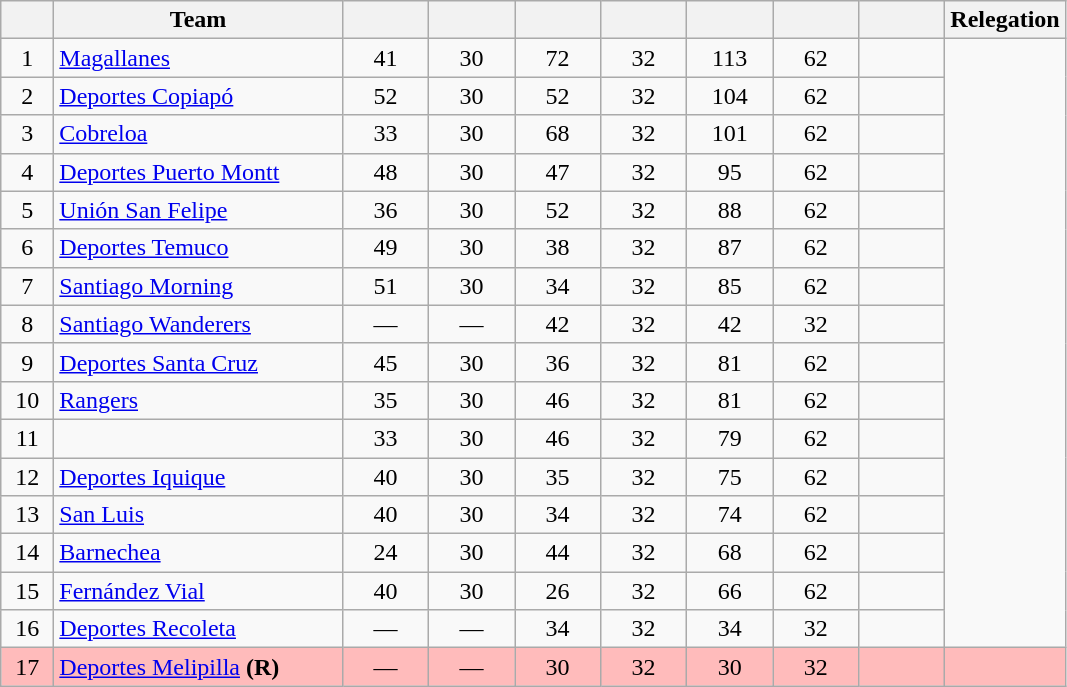<table class="wikitable" style="text-align: center;">
<tr>
<th width=28></th>
<th width=185>Team</th>
<th width=50></th>
<th width=50></th>
<th width=50></th>
<th width=50></th>
<th width=50></th>
<th width=50></th>
<th width=50></th>
<th>Relegation</th>
</tr>
<tr>
<td>1</td>
<td align="left"><a href='#'>Magallanes</a></td>
<td>41</td>
<td>30</td>
<td>72</td>
<td>32</td>
<td>113</td>
<td>62</td>
<td><strong></strong></td>
</tr>
<tr>
<td>2</td>
<td align="left"><a href='#'>Deportes Copiapó</a></td>
<td>52</td>
<td>30</td>
<td>52</td>
<td>32</td>
<td>104</td>
<td>62</td>
<td><strong></strong></td>
</tr>
<tr>
<td>3</td>
<td align="left"><a href='#'>Cobreloa</a></td>
<td>33</td>
<td>30</td>
<td>68</td>
<td>32</td>
<td>101</td>
<td>62</td>
<td><strong></strong></td>
</tr>
<tr>
<td>4</td>
<td align="left"><a href='#'>Deportes Puerto Montt</a></td>
<td>48</td>
<td>30</td>
<td>47</td>
<td>32</td>
<td>95</td>
<td>62</td>
<td><strong></strong></td>
</tr>
<tr>
<td>5</td>
<td align="left"><a href='#'>Unión San Felipe</a></td>
<td>36</td>
<td>30</td>
<td>52</td>
<td>32</td>
<td>88</td>
<td>62</td>
<td><strong></strong></td>
</tr>
<tr>
<td>6</td>
<td align="left"><a href='#'>Deportes Temuco</a></td>
<td>49</td>
<td>30</td>
<td>38</td>
<td>32</td>
<td>87</td>
<td>62</td>
<td><strong></strong></td>
</tr>
<tr>
<td>7</td>
<td align="left"><a href='#'>Santiago Morning</a></td>
<td>51</td>
<td>30</td>
<td>34</td>
<td>32</td>
<td>85</td>
<td>62</td>
<td><strong></strong></td>
</tr>
<tr>
<td>8</td>
<td align="left"><a href='#'>Santiago Wanderers</a></td>
<td>—</td>
<td>—</td>
<td>42</td>
<td>32</td>
<td>42</td>
<td>32</td>
<td><strong></strong></td>
</tr>
<tr>
<td>9</td>
<td align="left"><a href='#'>Deportes Santa Cruz</a></td>
<td>45</td>
<td>30</td>
<td>36</td>
<td>32</td>
<td>81</td>
<td>62</td>
<td><strong></strong></td>
</tr>
<tr>
<td>10</td>
<td align="left"><a href='#'>Rangers</a></td>
<td>35</td>
<td>30</td>
<td>46</td>
<td>32</td>
<td>81</td>
<td>62</td>
<td><strong></strong></td>
</tr>
<tr>
<td>11</td>
<td align="left"></td>
<td>33</td>
<td>30</td>
<td>46</td>
<td>32</td>
<td>79</td>
<td>62</td>
<td><strong></strong></td>
</tr>
<tr>
<td>12</td>
<td align="left"><a href='#'>Deportes Iquique</a></td>
<td>40</td>
<td>30</td>
<td>35</td>
<td>32</td>
<td>75</td>
<td>62</td>
<td><strong></strong></td>
</tr>
<tr>
<td>13</td>
<td align="left"><a href='#'>San Luis</a></td>
<td>40</td>
<td>30</td>
<td>34</td>
<td>32</td>
<td>74</td>
<td>62</td>
<td><strong></strong></td>
</tr>
<tr>
<td>14</td>
<td align="left"><a href='#'>Barnechea</a></td>
<td>24</td>
<td>30</td>
<td>44</td>
<td>32</td>
<td>68</td>
<td>62</td>
<td><strong></strong></td>
</tr>
<tr>
<td>15</td>
<td align="left"><a href='#'>Fernández Vial</a></td>
<td>40</td>
<td>30</td>
<td>26</td>
<td>32</td>
<td>66</td>
<td>62</td>
<td><strong></strong></td>
</tr>
<tr>
<td>16</td>
<td align="left"><a href='#'>Deportes Recoleta</a></td>
<td>—</td>
<td>—</td>
<td>34</td>
<td>32</td>
<td>34</td>
<td>32</td>
<td><strong></strong></td>
</tr>
<tr bgcolor=#FFBBBB>
<td>17</td>
<td align="left"><a href='#'>Deportes Melipilla</a> <strong>(R)</strong></td>
<td>—</td>
<td>—</td>
<td>30</td>
<td>32</td>
<td>30</td>
<td>32</td>
<td><strong></strong></td>
<td></td>
</tr>
</table>
